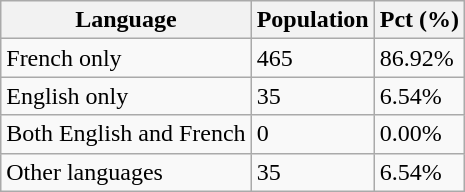<table class="wikitable">
<tr>
<th>Language</th>
<th>Population</th>
<th>Pct (%)</th>
</tr>
<tr>
<td>French only</td>
<td>465</td>
<td>86.92%</td>
</tr>
<tr>
<td>English only</td>
<td>35</td>
<td>6.54%</td>
</tr>
<tr>
<td>Both English and French</td>
<td>0</td>
<td>0.00%</td>
</tr>
<tr>
<td>Other languages</td>
<td>35</td>
<td>6.54%</td>
</tr>
</table>
